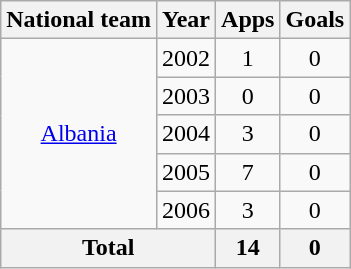<table class="wikitable" style="text-align:center">
<tr>
<th>National team</th>
<th>Year</th>
<th>Apps</th>
<th>Goals</th>
</tr>
<tr>
<td rowspan="5"><a href='#'>Albania</a></td>
<td>2002</td>
<td>1</td>
<td>0</td>
</tr>
<tr>
<td>2003</td>
<td>0</td>
<td>0</td>
</tr>
<tr>
<td>2004</td>
<td>3</td>
<td>0</td>
</tr>
<tr>
<td>2005</td>
<td>7</td>
<td>0</td>
</tr>
<tr>
<td>2006</td>
<td>3</td>
<td>0</td>
</tr>
<tr>
<th colspan="2">Total</th>
<th>14</th>
<th>0</th>
</tr>
</table>
